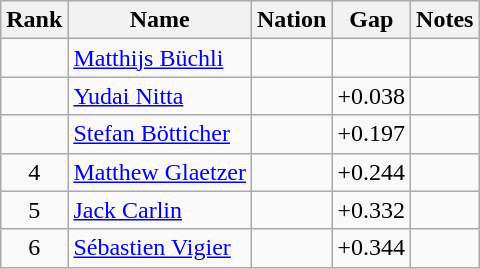<table class="wikitable sortable" style="text-align:center">
<tr>
<th>Rank</th>
<th>Name</th>
<th>Nation</th>
<th>Gap</th>
<th>Notes</th>
</tr>
<tr>
<td></td>
<td align=left><a href='#'>Matthijs Büchli</a></td>
<td align=left></td>
<td></td>
<td></td>
</tr>
<tr>
<td></td>
<td align=left><a href='#'>Yudai Nitta</a></td>
<td align=left></td>
<td>+0.038</td>
<td></td>
</tr>
<tr>
<td></td>
<td align=left><a href='#'>Stefan Bötticher</a></td>
<td align=left></td>
<td>+0.197</td>
<td></td>
</tr>
<tr>
<td>4</td>
<td align=left><a href='#'>Matthew Glaetzer</a></td>
<td align=left></td>
<td>+0.244</td>
<td></td>
</tr>
<tr>
<td>5</td>
<td align=left><a href='#'>Jack Carlin</a></td>
<td align=left></td>
<td>+0.332</td>
<td></td>
</tr>
<tr>
<td>6</td>
<td align=left><a href='#'>Sébastien Vigier</a></td>
<td align=left></td>
<td>+0.344</td>
<td></td>
</tr>
</table>
